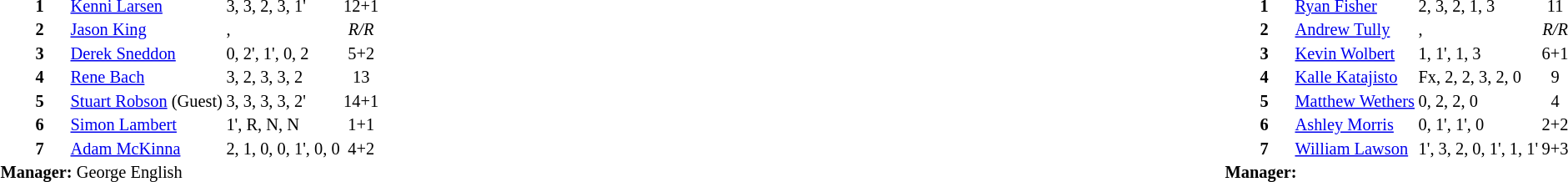<table width="100%">
<tr>
<td valign="top" width="50%"><br><table style="font-size: 85%" cellspacing="1" cellpadding="1" align=left>
<tr>
<td colspan="4"></td>
</tr>
<tr>
<th width="25"></th>
<th width="25"></th>
</tr>
<tr>
<td></td>
<td><strong>1</strong></td>
<td> <a href='#'>Kenni Larsen</a></td>
<td>3, 3, 2, 3, 1'</td>
<td align=center>12+1</td>
</tr>
<tr>
<td></td>
<td><strong>2</strong></td>
<td> <a href='#'>Jason King</a></td>
<td>,</td>
<td align=center><em>R/R</em></td>
</tr>
<tr>
<td></td>
<td><strong>3</strong></td>
<td> <a href='#'>Derek Sneddon</a></td>
<td>0, 2', 1', 0, 2</td>
<td align=center>5+2</td>
</tr>
<tr>
<td></td>
<td><strong>4</strong></td>
<td> <a href='#'>Rene Bach</a></td>
<td>3, 2, 3, 3, 2</td>
<td align=center>13</td>
</tr>
<tr>
<td></td>
<td><strong>5</strong></td>
<td> <a href='#'>Stuart Robson</a> (Guest)</td>
<td>3, 3, 3, 3, 2'</td>
<td align=center>14+1</td>
</tr>
<tr>
<td></td>
<td><strong>6</strong></td>
<td> <a href='#'>Simon Lambert</a></td>
<td>1', R, N, N</td>
<td align=center>1+1</td>
</tr>
<tr>
<td></td>
<td><strong>7</strong></td>
<td> <a href='#'>Adam McKinna</a></td>
<td>2, 1, 0, 0, 1', 0, 0</td>
<td align=center>4+2</td>
</tr>
<tr>
<td colspan=3><strong>Manager:</strong> George English</td>
</tr>
<tr>
<td colspan=4></td>
</tr>
</table>
<table style="font-size: 85%" cellspacing="1" cellpadding="1" align=right>
<tr>
<td colspan="4"></td>
</tr>
<tr>
<th width=25></th>
<th width=25></th>
</tr>
<tr>
<td></td>
<td><strong>1</strong></td>
<td> <a href='#'>Ryan Fisher</a></td>
<td>2, 3, 2, 1, 3</td>
<td align=center>11</td>
</tr>
<tr>
<td></td>
<td><strong>2</strong></td>
<td> <a href='#'>Andrew Tully</a></td>
<td>,</td>
<td align=center><em>R/R</em></td>
</tr>
<tr>
<td></td>
<td><strong>3</strong></td>
<td> <a href='#'>Kevin Wolbert</a></td>
<td>1, 1', 1, 3</td>
<td align=center>6+1</td>
</tr>
<tr>
<td></td>
<td><strong>4</strong></td>
<td> <a href='#'>Kalle Katajisto</a></td>
<td>Fx, 2, 2, 3, 2, 0</td>
<td align=center>9</td>
</tr>
<tr>
<td></td>
<td><strong>5</strong></td>
<td> <a href='#'>Matthew Wethers</a></td>
<td>0, 2, 2, 0</td>
<td align=center>4</td>
</tr>
<tr>
<td></td>
<td><strong>6</strong></td>
<td> <a href='#'>Ashley Morris</a></td>
<td>0, 1', 1', 0</td>
<td align=center>2+2</td>
</tr>
<tr>
<td></td>
<td><strong>7</strong></td>
<td> <a href='#'>William Lawson</a></td>
<td>1', 3, 2, 0, 1', 1, 1'</td>
<td align=center>9+3</td>
</tr>
<tr>
<td colspan=3><strong>Manager:</strong></td>
</tr>
<tr>
<td colspan=4></td>
</tr>
</table>
</td>
</tr>
</table>
